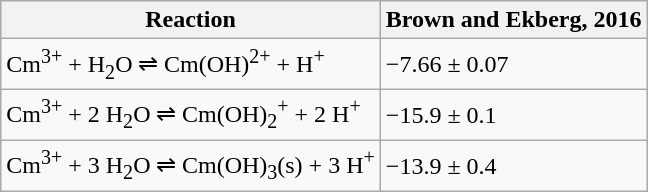<table class="wikitable">
<tr>
<th>Reaction</th>
<th>Brown and Ekberg, 2016</th>
</tr>
<tr>
<td>Cm<sup>3+</sup> + H<sub>2</sub>O ⇌ Cm(OH)<sup>2+</sup> + H<sup>+</sup></td>
<td>−7.66 ± 0.07</td>
</tr>
<tr>
<td>Cm<sup>3+</sup> + 2 H<sub>2</sub>O ⇌ Cm(OH)<sub>2</sub><sup>+</sup> + 2 H<sup>+</sup></td>
<td>−15.9 ± 0.1</td>
</tr>
<tr>
<td>Cm<sup>3+</sup> + 3 H<sub>2</sub>O ⇌ Cm(OH)<sub>3</sub>(s) + 3 H<sup>+</sup></td>
<td>−13.9 ± 0.4</td>
</tr>
</table>
